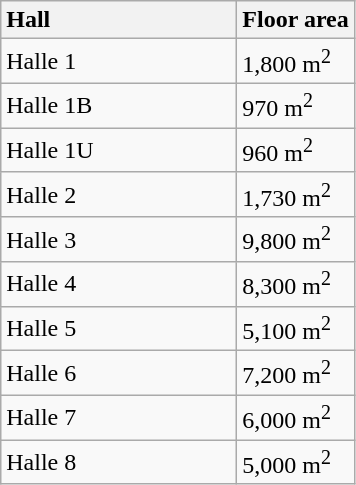<table class="wikitable">
<tr>
<th style="text-align:left" width="150px">Hall</th>
<th>Floor area</th>
</tr>
<tr>
<td>Halle 1</td>
<td><div>1,800 m<sup>2</sup></div></td>
</tr>
<tr>
<td>Halle 1B</td>
<td><div>970 m<sup>2</sup></div></td>
</tr>
<tr>
<td>Halle 1U</td>
<td><div>960 m<sup>2</sup></div></td>
</tr>
<tr>
<td>Halle 2</td>
<td><div>1,730 m<sup>2</sup></div></td>
</tr>
<tr>
<td>Halle 3</td>
<td><div>9,800 m<sup>2</sup></div></td>
</tr>
<tr>
<td>Halle 4</td>
<td><div>8,300 m<sup>2</sup></div></td>
</tr>
<tr>
<td>Halle 5</td>
<td><div>5,100 m<sup>2</sup></div></td>
</tr>
<tr>
<td>Halle 6</td>
<td><div>7,200 m<sup>2</sup></div></td>
</tr>
<tr>
<td>Halle 7</td>
<td><div>6,000 m<sup>2</sup></div></td>
</tr>
<tr>
<td>Halle 8</td>
<td><div>5,000 m<sup>2</sup></div></td>
</tr>
</table>
